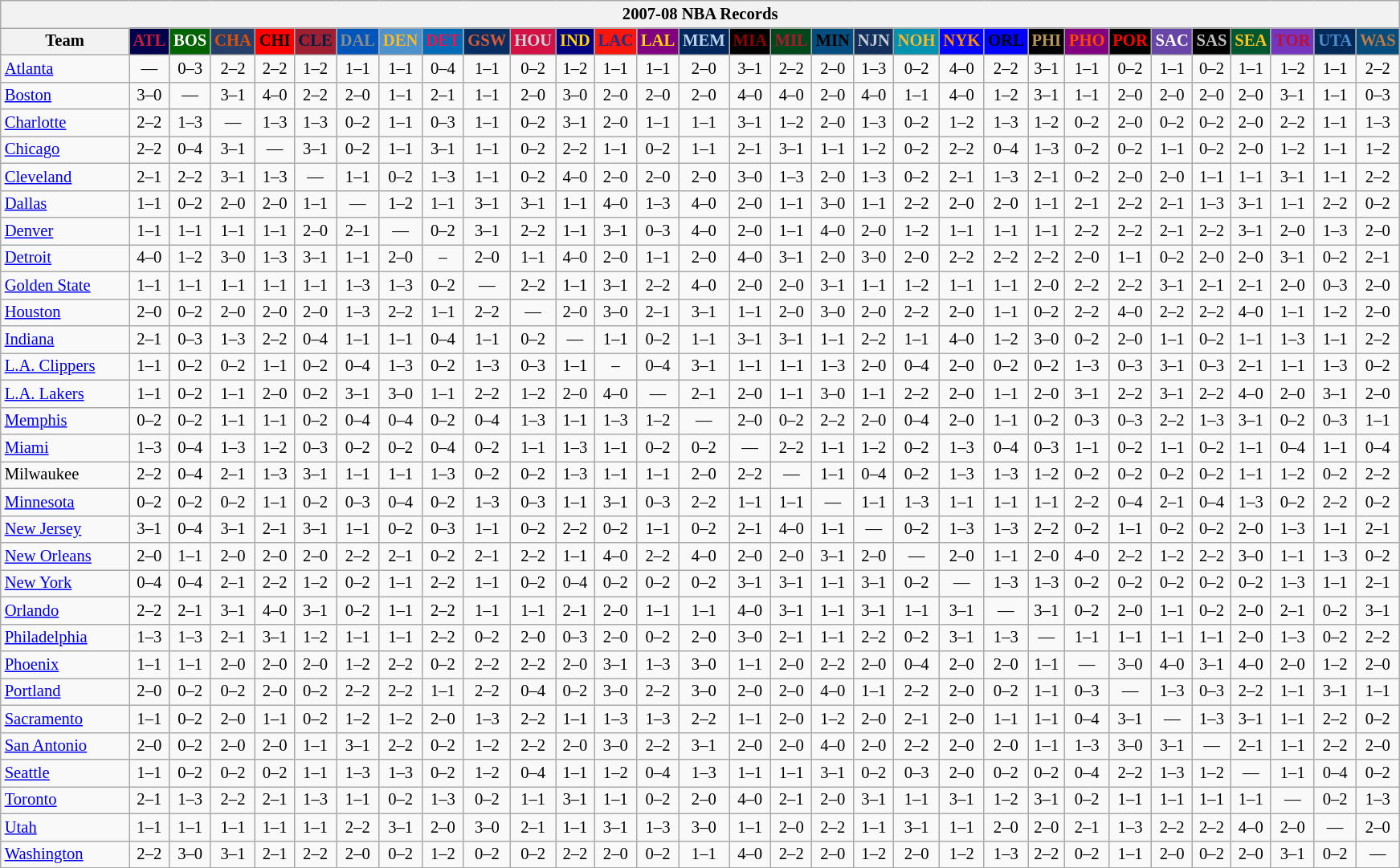<table class="wikitable" style="font-size:86%; text-align:center;">
<tr>
<th colspan=31>2007-08 NBA Records</th>
</tr>
<tr>
<th width=100>Team</th>
<th style="background:#00004d;color:#C41E3a;width=35">ATL</th>
<th style="background:#006400;color:#FFFFFF;width=35">BOS</th>
<th style="background:#253E6A;color:#DF5106;width=35">CHA</th>
<th style="background:#FF0000;color:#000000;width=35">CHI</th>
<th style="background:#9F1F32;color:#001D43;width=35">CLE</th>
<th style="background:#0055BA;color:#898D8F;width=35">DAL</th>
<th style="background:#4C92CC;color:#FDB827;width=35">DEN</th>
<th style="background:#006BB7;color:#ED164B;width=35">DET</th>
<th style="background:#072E63;color:#DC5A34;width=35">GSW</th>
<th style="background:#D31145;color:#CBD4D8;width=35">HOU</th>
<th style="background:#000080;color:#FFD700;width=35">IND</th>
<th style="background:#F9160D;color:#1A2E8B;width=35">LAC</th>
<th style="background:#800080;color:#FFD700;width=35">LAL</th>
<th style="background:#00265B;color:#BAD1EB;width=35">MEM</th>
<th style="background:#000000;color:#8B0000;width=35">MIA</th>
<th style="background:#00471B;color:#AC1A2F;width=35">MIL</th>
<th style="background:#044D80;color:#000000;width=35">MIN</th>
<th style="background:#12305B;color:#C4CED4;width=35">NJN</th>
<th style="background:#0093B1;color:#FDB827;width=35">NOH</th>
<th style="background:#0000FF;color:#FF8C00;width=35">NYK</th>
<th style="background:#0000FF;color:#000000;width=35">ORL</th>
<th style="background:#000000;color:#BB9754;width=35">PHI</th>
<th style="background:#800080;color:#FF4500;width=35">PHO</th>
<th style="background:#000000;color:#FF0000;width=35">POR</th>
<th style="background:#6846A8;color:#FFFFFF;width=35">SAC</th>
<th style="background:#000000;color:#C0C0C0;width=35">SAS</th>
<th style="background:#005831;color:#FFC322;width=35">SEA</th>
<th style="background:#7436BF;color:#BE0F34;width=35">TOR</th>
<th style="background:#042A5C;color:#4C8ECC;width=35">UTA</th>
<th style="background:#044D7D;color:#BC7A44;width=35">WAS</th>
</tr>
<tr>
<td style="text-align:left;"><a href='#'>Atlanta</a></td>
<td>—</td>
<td>0–3</td>
<td>2–2</td>
<td>2–2</td>
<td>1–2</td>
<td>1–1</td>
<td>1–1</td>
<td>0–4</td>
<td>1–1</td>
<td>0–2</td>
<td>1–2</td>
<td>1–1</td>
<td>1–1</td>
<td>2–0</td>
<td>3–1</td>
<td>2–2</td>
<td>2–0</td>
<td>1–3</td>
<td>0–2</td>
<td>4–0</td>
<td>2–2</td>
<td>3–1</td>
<td>1–1</td>
<td>0–2</td>
<td>1–1</td>
<td>0–2</td>
<td>1–1</td>
<td>1–2</td>
<td>1–1</td>
<td>2–2</td>
</tr>
<tr>
<td style="text-align:left;"><a href='#'>Boston</a></td>
<td>3–0</td>
<td>—</td>
<td>3–1</td>
<td>4–0</td>
<td>2–2</td>
<td>2–0</td>
<td>1–1</td>
<td>2–1</td>
<td>1–1</td>
<td>2–0</td>
<td>3–0</td>
<td>2–0</td>
<td>2–0</td>
<td>2–0</td>
<td>4–0</td>
<td>4–0</td>
<td>2–0</td>
<td>4–0</td>
<td>1–1</td>
<td>4–0</td>
<td>1–2</td>
<td>3–1</td>
<td>1–1</td>
<td>2–0</td>
<td>2–0</td>
<td>2–0</td>
<td>2–0</td>
<td>3–1</td>
<td>1–1</td>
<td>0–3</td>
</tr>
<tr>
<td style="text-align:left;"><a href='#'>Charlotte</a></td>
<td>2–2</td>
<td>1–3</td>
<td>—</td>
<td>1–3</td>
<td>1–3</td>
<td>0–2</td>
<td>1–1</td>
<td>0–3</td>
<td>1–1</td>
<td>0–2</td>
<td>3–1</td>
<td>2–0</td>
<td>1–1</td>
<td>1–1</td>
<td>3–1</td>
<td>1–2</td>
<td>2–0</td>
<td>1–3</td>
<td>0–2</td>
<td>1–2</td>
<td>1–3</td>
<td>1–2</td>
<td>0–2</td>
<td>2–0</td>
<td>0–2</td>
<td>0–2</td>
<td>2–0</td>
<td>2–2</td>
<td>1–1</td>
<td>1–3</td>
</tr>
<tr>
<td style="text-align:left;"><a href='#'>Chicago</a></td>
<td>2–2</td>
<td>0–4</td>
<td>3–1</td>
<td>—</td>
<td>3–1</td>
<td>0–2</td>
<td>1–1</td>
<td>3–1</td>
<td>1–1</td>
<td>0–2</td>
<td>2–2</td>
<td>1–1</td>
<td>0–2</td>
<td>1–1</td>
<td>2–1</td>
<td>3–1</td>
<td>1–1</td>
<td>1–2</td>
<td>0–2</td>
<td>2–2</td>
<td>0–4</td>
<td>1–3</td>
<td>0–2</td>
<td>0–2</td>
<td>1–1</td>
<td>0–2</td>
<td>2–0</td>
<td>1–2</td>
<td>1–1</td>
<td>1–2</td>
</tr>
<tr>
<td style="text-align:left;"><a href='#'>Cleveland</a></td>
<td>2–1</td>
<td>2–2</td>
<td>3–1</td>
<td>1–3</td>
<td>—</td>
<td>1–1</td>
<td>0–2</td>
<td>1–3</td>
<td>1–1</td>
<td>0–2</td>
<td>4–0</td>
<td>2–0</td>
<td>2–0</td>
<td>2–0</td>
<td>3–0</td>
<td>1–3</td>
<td>2–0</td>
<td>1–3</td>
<td>0–2</td>
<td>2–1</td>
<td>1–3</td>
<td>2–1</td>
<td>0–2</td>
<td>2–0</td>
<td>2–0</td>
<td>1–1</td>
<td>1–1</td>
<td>3–1</td>
<td>1–1</td>
<td>2–2</td>
</tr>
<tr>
<td style="text-align:left;"><a href='#'>Dallas</a></td>
<td>1–1</td>
<td>0–2</td>
<td>2–0</td>
<td>2–0</td>
<td>1–1</td>
<td>—</td>
<td>1–2</td>
<td>1–1</td>
<td>3–1</td>
<td>3–1</td>
<td>1–1</td>
<td>4–0</td>
<td>1–3</td>
<td>4–0</td>
<td>2–0</td>
<td>1–1</td>
<td>3–0</td>
<td>1–1</td>
<td>2–2</td>
<td>2–0</td>
<td>2–0</td>
<td>1–1</td>
<td>2–1</td>
<td>2–2</td>
<td>2–1</td>
<td>1–3</td>
<td>3–1</td>
<td>1–1</td>
<td>2–2</td>
<td>0–2</td>
</tr>
<tr>
<td style="text-align:left;"><a href='#'>Denver</a></td>
<td>1–1</td>
<td>1–1</td>
<td>1–1</td>
<td>1–1</td>
<td>2–0</td>
<td>2–1</td>
<td>—</td>
<td>0–2</td>
<td>3–1</td>
<td>2–2</td>
<td>1–1</td>
<td>3–1</td>
<td>0–3</td>
<td>4–0</td>
<td>2–0</td>
<td>1–1</td>
<td>4–0</td>
<td>2–0</td>
<td>1–2</td>
<td>1–1</td>
<td>1–1</td>
<td>1–1</td>
<td>2–2</td>
<td>2–2</td>
<td>2–1</td>
<td>2–2</td>
<td>3–1</td>
<td>2–0</td>
<td>1–3</td>
<td>2–0</td>
</tr>
<tr>
<td style="text-align:left;"><a href='#'>Detroit</a></td>
<td>4–0</td>
<td>1–2</td>
<td>3–0</td>
<td>1–3</td>
<td>3–1</td>
<td>1–1</td>
<td>2–0</td>
<td>–</td>
<td>2–0</td>
<td>1–1</td>
<td>4–0</td>
<td>2–0</td>
<td>1–1</td>
<td>2–0</td>
<td>4–0</td>
<td>3–1</td>
<td>2–0</td>
<td>3–0</td>
<td>2–0</td>
<td>2–2</td>
<td>2–2</td>
<td>2–2</td>
<td>2–0</td>
<td>1–1</td>
<td>0–2</td>
<td>2–0</td>
<td>2–0</td>
<td>3–1</td>
<td>0–2</td>
<td>2–1</td>
</tr>
<tr>
<td style="text-align:left;"><a href='#'>Golden State</a></td>
<td>1–1</td>
<td>1–1</td>
<td>1–1</td>
<td>1–1</td>
<td>1–1</td>
<td>1–3</td>
<td>1–3</td>
<td>0–2</td>
<td>—</td>
<td>2–2</td>
<td>1–1</td>
<td>3–1</td>
<td>2–2</td>
<td>4–0</td>
<td>2–0</td>
<td>2–0</td>
<td>3–1</td>
<td>1–1</td>
<td>1–2</td>
<td>1–1</td>
<td>1–1</td>
<td>2–0</td>
<td>2–2</td>
<td>2–2</td>
<td>3–1</td>
<td>2–1</td>
<td>2–1</td>
<td>2–0</td>
<td>0–3</td>
<td>2–0</td>
</tr>
<tr>
<td style="text-align:left;"><a href='#'>Houston</a></td>
<td>2–0</td>
<td>0–2</td>
<td>2–0</td>
<td>2–0</td>
<td>2–0</td>
<td>1–3</td>
<td>2–2</td>
<td>1–1</td>
<td>2–2</td>
<td>—</td>
<td>2–0</td>
<td>3–0</td>
<td>2–1</td>
<td>3–1</td>
<td>1–1</td>
<td>2–0</td>
<td>3–0</td>
<td>2–0</td>
<td>2–2</td>
<td>2–0</td>
<td>1–1</td>
<td>0–2</td>
<td>2–2</td>
<td>4–0</td>
<td>2–2</td>
<td>2–2</td>
<td>4–0</td>
<td>1–1</td>
<td>1–2</td>
<td>2–0</td>
</tr>
<tr>
<td style="text-align:left;"><a href='#'>Indiana</a></td>
<td>2–1</td>
<td>0–3</td>
<td>1–3</td>
<td>2–2</td>
<td>0–4</td>
<td>1–1</td>
<td>1–1</td>
<td>0–4</td>
<td>1–1</td>
<td>0–2</td>
<td>—</td>
<td>1–1</td>
<td>0–2</td>
<td>1–1</td>
<td>3–1</td>
<td>3–1</td>
<td>1–1</td>
<td>2–2</td>
<td>1–1</td>
<td>4–0</td>
<td>1–2</td>
<td>3–0</td>
<td>0–2</td>
<td>2–0</td>
<td>1–1</td>
<td>0–2</td>
<td>1–1</td>
<td>1–3</td>
<td>1–1</td>
<td>2–2</td>
</tr>
<tr>
<td style="text-align:left;"><a href='#'>L.A. Clippers</a></td>
<td>1–1</td>
<td>0–2</td>
<td>0–2</td>
<td>1–1</td>
<td>0–2</td>
<td>0–4</td>
<td>1–3</td>
<td>0–2</td>
<td>1–3</td>
<td>0–3</td>
<td>1–1</td>
<td>–</td>
<td>0–4</td>
<td>3–1</td>
<td>1–1</td>
<td>1–1</td>
<td>1–3</td>
<td>2–0</td>
<td>0–4</td>
<td>2–0</td>
<td>0–2</td>
<td>0–2</td>
<td>1–3</td>
<td>0–3</td>
<td>3–1</td>
<td>0–3</td>
<td>2–1</td>
<td>1–1</td>
<td>1–3</td>
<td>0–2</td>
</tr>
<tr>
<td style="text-align:left;"><a href='#'>L.A. Lakers</a></td>
<td>1–1</td>
<td>0–2</td>
<td>1–1</td>
<td>2–0</td>
<td>0–2</td>
<td>3–1</td>
<td>3–0</td>
<td>1–1</td>
<td>2–2</td>
<td>1–2</td>
<td>2–0</td>
<td>4–0</td>
<td>—</td>
<td>2–1</td>
<td>2–0</td>
<td>1–1</td>
<td>3–0</td>
<td>1–1</td>
<td>2–2</td>
<td>2–0</td>
<td>1–1</td>
<td>2–0</td>
<td>3–1</td>
<td>2–2</td>
<td>3–1</td>
<td>2–2</td>
<td>4–0</td>
<td>2–0</td>
<td>3–1</td>
<td>2–0</td>
</tr>
<tr>
<td style="text-align:left;"><a href='#'>Memphis</a></td>
<td>0–2</td>
<td>0–2</td>
<td>1–1</td>
<td>1–1</td>
<td>0–2</td>
<td>0–4</td>
<td>0–4</td>
<td>0–2</td>
<td>0–4</td>
<td>1–3</td>
<td>1–1</td>
<td>1–3</td>
<td>1–2</td>
<td>—</td>
<td>2–0</td>
<td>0–2</td>
<td>2–2</td>
<td>2–0</td>
<td>0–4</td>
<td>2–0</td>
<td>1–1</td>
<td>0–2</td>
<td>0–3</td>
<td>0–3</td>
<td>2–2</td>
<td>1–3</td>
<td>3–1</td>
<td>0–2</td>
<td>0–3</td>
<td>1–1</td>
</tr>
<tr>
<td style="text-align:left;"><a href='#'>Miami</a></td>
<td>1–3</td>
<td>0–4</td>
<td>1–3</td>
<td>1–2</td>
<td>0–3</td>
<td>0–2</td>
<td>0–2</td>
<td>0–4</td>
<td>0–2</td>
<td>1–1</td>
<td>1–3</td>
<td>1–1</td>
<td>0–2</td>
<td>0–2</td>
<td>—</td>
<td>2–2</td>
<td>1–1</td>
<td>1–2</td>
<td>0–2</td>
<td>1–3</td>
<td>0–4</td>
<td>0–3</td>
<td>1–1</td>
<td>0–2</td>
<td>1–1</td>
<td>0–2</td>
<td>1–1</td>
<td>0–4</td>
<td>1–1</td>
<td>0–4</td>
</tr>
<tr>
<td style="text-align:left;">Milwaukee</td>
<td>2–2</td>
<td>0–4</td>
<td>2–1</td>
<td>1–3</td>
<td>3–1</td>
<td>1–1</td>
<td>1–1</td>
<td>1–3</td>
<td>0–2</td>
<td>0–2</td>
<td>1–3</td>
<td>1–1</td>
<td>1–1</td>
<td>2–0</td>
<td>2–2</td>
<td>—</td>
<td>1–1</td>
<td>0–4</td>
<td>0–2</td>
<td>1–3</td>
<td>1–3</td>
<td>1–2</td>
<td>0–2</td>
<td>0–2</td>
<td>0–2</td>
<td>0–2</td>
<td>1–1</td>
<td>1–2</td>
<td>0–2</td>
<td>2–2</td>
</tr>
<tr>
<td style="text-align:left;"><a href='#'>Minnesota</a></td>
<td>0–2</td>
<td>0–2</td>
<td>0–2</td>
<td>1–1</td>
<td>0–2</td>
<td>0–3</td>
<td>0–4</td>
<td>0–2</td>
<td>1–3</td>
<td>0–3</td>
<td>1–1</td>
<td>3–1</td>
<td>0–3</td>
<td>2–2</td>
<td>1–1</td>
<td>1–1</td>
<td>—</td>
<td>1–1</td>
<td>1–3</td>
<td>1–1</td>
<td>1–1</td>
<td>1–1</td>
<td>2–2</td>
<td>0–4</td>
<td>2–1</td>
<td>0–4</td>
<td>1–3</td>
<td>0–2</td>
<td>2–2</td>
<td>0–2</td>
</tr>
<tr>
<td style="text-align:left;"><a href='#'>New Jersey</a></td>
<td>3–1</td>
<td>0–4</td>
<td>3–1</td>
<td>2–1</td>
<td>3–1</td>
<td>1–1</td>
<td>0–2</td>
<td>0–3</td>
<td>1–1</td>
<td>0–2</td>
<td>2–2</td>
<td>0–2</td>
<td>1–1</td>
<td>0–2</td>
<td>2–1</td>
<td>4–0</td>
<td>1–1</td>
<td>—</td>
<td>0–2</td>
<td>1–3</td>
<td>1–3</td>
<td>2–2</td>
<td>0–2</td>
<td>1–1</td>
<td>0–2</td>
<td>0–2</td>
<td>2–0</td>
<td>1–3</td>
<td>1–1</td>
<td>2–1</td>
</tr>
<tr>
<td style="text-align:left;"><a href='#'>New Orleans</a></td>
<td>2–0</td>
<td>1–1</td>
<td>2–0</td>
<td>2–0</td>
<td>2–0</td>
<td>2–2</td>
<td>2–1</td>
<td>0–2</td>
<td>2–1</td>
<td>2–2</td>
<td>1–1</td>
<td>4–0</td>
<td>2–2</td>
<td>4–0</td>
<td>2–0</td>
<td>2–0</td>
<td>3–1</td>
<td>2–0</td>
<td>—</td>
<td>2–0</td>
<td>1–1</td>
<td>2–0</td>
<td>4–0</td>
<td>2–2</td>
<td>1–2</td>
<td>2–2</td>
<td>3–0</td>
<td>1–1</td>
<td>1–3</td>
<td>0–2</td>
</tr>
<tr>
<td style="text-align:left;"><a href='#'>New York</a></td>
<td>0–4</td>
<td>0–4</td>
<td>2–1</td>
<td>2–2</td>
<td>1–2</td>
<td>0–2</td>
<td>1–1</td>
<td>2–2</td>
<td>1–1</td>
<td>0–2</td>
<td>0–4</td>
<td>0–2</td>
<td>0–2</td>
<td>0–2</td>
<td>3–1</td>
<td>3–1</td>
<td>1–1</td>
<td>3–1</td>
<td>0–2</td>
<td>—</td>
<td>1–3</td>
<td>1–3</td>
<td>0–2</td>
<td>0–2</td>
<td>0–2</td>
<td>0–2</td>
<td>0–2</td>
<td>1–3</td>
<td>1–1</td>
<td>2–1</td>
</tr>
<tr>
<td style="text-align:left;"><a href='#'>Orlando</a></td>
<td>2–2</td>
<td>2–1</td>
<td>3–1</td>
<td>4–0</td>
<td>3–1</td>
<td>0–2</td>
<td>1–1</td>
<td>2–2</td>
<td>1–1</td>
<td>1–1</td>
<td>2–1</td>
<td>2–0</td>
<td>1–1</td>
<td>1–1</td>
<td>4–0</td>
<td>3–1</td>
<td>1–1</td>
<td>3–1</td>
<td>1–1</td>
<td>3–1</td>
<td>—</td>
<td>3–1</td>
<td>0–2</td>
<td>2–0</td>
<td>1–1</td>
<td>0–2</td>
<td>2–0</td>
<td>2–1</td>
<td>0–2</td>
<td>3–1</td>
</tr>
<tr>
<td style="text-align:left;"><a href='#'>Philadelphia</a></td>
<td>1–3</td>
<td>1–3</td>
<td>2–1</td>
<td>3–1</td>
<td>1–2</td>
<td>1–1</td>
<td>1–1</td>
<td>2–2</td>
<td>0–2</td>
<td>2–0</td>
<td>0–3</td>
<td>2–0</td>
<td>0–2</td>
<td>2–0</td>
<td>3–0</td>
<td>2–1</td>
<td>1–1</td>
<td>2–2</td>
<td>0–2</td>
<td>3–1</td>
<td>1–3</td>
<td>—</td>
<td>1–1</td>
<td>1–1</td>
<td>1–1</td>
<td>1–1</td>
<td>2–0</td>
<td>1–3</td>
<td>0–2</td>
<td>2–2</td>
</tr>
<tr>
<td style="text-align:left;"><a href='#'>Phoenix</a></td>
<td>1–1</td>
<td>1–1</td>
<td>2–0</td>
<td>2–0</td>
<td>2–0</td>
<td>1–2</td>
<td>2–2</td>
<td>0–2</td>
<td>2–2</td>
<td>2–2</td>
<td>2–0</td>
<td>3–1</td>
<td>1–3</td>
<td>3–0</td>
<td>1–1</td>
<td>2–0</td>
<td>2–2</td>
<td>2–0</td>
<td>0–4</td>
<td>2–0</td>
<td>2–0</td>
<td>1–1</td>
<td>—</td>
<td>3–0</td>
<td>4–0</td>
<td>3–1</td>
<td>4–0</td>
<td>2–0</td>
<td>1–2</td>
<td>2–0</td>
</tr>
<tr>
<td style="text-align:left;"><a href='#'>Portland</a></td>
<td>2–0</td>
<td>0–2</td>
<td>0–2</td>
<td>2–0</td>
<td>0–2</td>
<td>2–2</td>
<td>2–2</td>
<td>1–1</td>
<td>2–2</td>
<td>0–4</td>
<td>0–2</td>
<td>3–0</td>
<td>2–2</td>
<td>3–0</td>
<td>2–0</td>
<td>2–0</td>
<td>4–0</td>
<td>1–1</td>
<td>2–2</td>
<td>2–0</td>
<td>0–2</td>
<td>1–1</td>
<td>0–3</td>
<td>—</td>
<td>1–3</td>
<td>0–3</td>
<td>2–2</td>
<td>1–1</td>
<td>3–1</td>
<td>1–1</td>
</tr>
<tr>
<td style="text-align:left;"><a href='#'>Sacramento</a></td>
<td>1–1</td>
<td>0–2</td>
<td>2–0</td>
<td>1–1</td>
<td>0–2</td>
<td>1–2</td>
<td>1–2</td>
<td>2–0</td>
<td>1–3</td>
<td>2–2</td>
<td>1–1</td>
<td>1–3</td>
<td>1–3</td>
<td>2–2</td>
<td>1–1</td>
<td>2–0</td>
<td>1–2</td>
<td>2–0</td>
<td>2–1</td>
<td>2–0</td>
<td>1–1</td>
<td>1–1</td>
<td>0–4</td>
<td>3–1</td>
<td>—</td>
<td>1–3</td>
<td>3–1</td>
<td>1–1</td>
<td>2–2</td>
<td>0–2</td>
</tr>
<tr>
<td style="text-align:left;"><a href='#'>San Antonio</a></td>
<td>2–0</td>
<td>0–2</td>
<td>2–0</td>
<td>2–0</td>
<td>1–1</td>
<td>3–1</td>
<td>2–2</td>
<td>0–2</td>
<td>1–2</td>
<td>2–2</td>
<td>2–0</td>
<td>3–0</td>
<td>2–2</td>
<td>3–1</td>
<td>2–0</td>
<td>2–0</td>
<td>4–0</td>
<td>2–0</td>
<td>2–2</td>
<td>2–0</td>
<td>2–0</td>
<td>1–1</td>
<td>1–3</td>
<td>3–0</td>
<td>3–1</td>
<td>—</td>
<td>2–1</td>
<td>1–1</td>
<td>2–2</td>
<td>2–0</td>
</tr>
<tr>
<td style="text-align:left;"><a href='#'>Seattle</a></td>
<td>1–1</td>
<td>0–2</td>
<td>0–2</td>
<td>0–2</td>
<td>1–1</td>
<td>1–3</td>
<td>1–3</td>
<td>0–2</td>
<td>1–2</td>
<td>0–4</td>
<td>1–1</td>
<td>1–2</td>
<td>0–4</td>
<td>1–3</td>
<td>1–1</td>
<td>1–1</td>
<td>3–1</td>
<td>0–2</td>
<td>0–3</td>
<td>2–0</td>
<td>0–2</td>
<td>0–2</td>
<td>0–4</td>
<td>2–2</td>
<td>1–3</td>
<td>1–2</td>
<td>—</td>
<td>1–1</td>
<td>0–4</td>
<td>0–2</td>
</tr>
<tr>
<td style="text-align:left;"><a href='#'>Toronto</a></td>
<td>2–1</td>
<td>1–3</td>
<td>2–2</td>
<td>2–1</td>
<td>1–3</td>
<td>1–1</td>
<td>0–2</td>
<td>1–3</td>
<td>0–2</td>
<td>1–1</td>
<td>3–1</td>
<td>1–1</td>
<td>0–2</td>
<td>2–0</td>
<td>4–0</td>
<td>2–1</td>
<td>2–0</td>
<td>3–1</td>
<td>1–1</td>
<td>3–1</td>
<td>1–2</td>
<td>3–1</td>
<td>0–2</td>
<td>1–1</td>
<td>1–1</td>
<td>1–1</td>
<td>1–1</td>
<td>—</td>
<td>0–2</td>
<td>1–3</td>
</tr>
<tr>
<td style="text-align:left;"><a href='#'>Utah</a></td>
<td>1–1</td>
<td>1–1</td>
<td>1–1</td>
<td>1–1</td>
<td>1–1</td>
<td>2–2</td>
<td>3–1</td>
<td>2–0</td>
<td>3–0</td>
<td>2–1</td>
<td>1–1</td>
<td>3–1</td>
<td>1–3</td>
<td>3–0</td>
<td>1–1</td>
<td>2–0</td>
<td>2–2</td>
<td>1–1</td>
<td>3–1</td>
<td>1–1</td>
<td>2–0</td>
<td>2–0</td>
<td>2–1</td>
<td>1–3</td>
<td>2–2</td>
<td>2–2</td>
<td>4–0</td>
<td>2–0</td>
<td>—</td>
<td>2–0</td>
</tr>
<tr>
<td style="text-align:left;"><a href='#'>Washington</a></td>
<td>2–2</td>
<td>3–0</td>
<td>3–1</td>
<td>2–1</td>
<td>2–2</td>
<td>2–0</td>
<td>0–2</td>
<td>1–2</td>
<td>0–2</td>
<td>0–2</td>
<td>2–2</td>
<td>2–0</td>
<td>0–2</td>
<td>1–1</td>
<td>4–0</td>
<td>2–2</td>
<td>2–0</td>
<td>1–2</td>
<td>2–0</td>
<td>1–2</td>
<td>1–3</td>
<td>2–2</td>
<td>0–2</td>
<td>1–1</td>
<td>2–0</td>
<td>0–2</td>
<td>2–0</td>
<td>3–1</td>
<td>0–2</td>
<td>—</td>
</tr>
</table>
